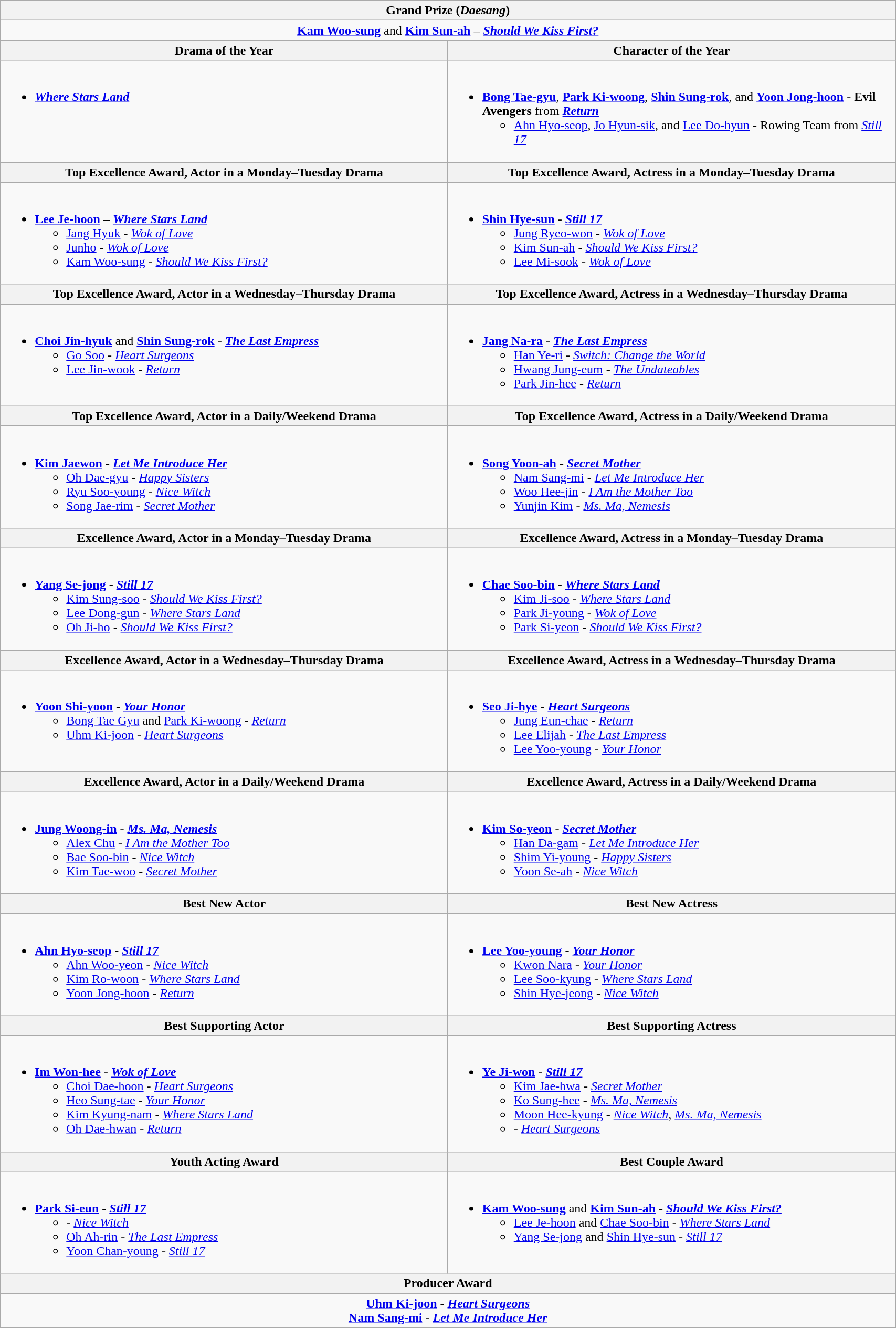<table class="wikitable" style="width:90%;">
<tr>
<th colspan=2>Grand Prize (<em>Daesang</em>)</th>
</tr>
<tr>
<td colspan="2" align="center"><strong><a href='#'>Kam Woo-sung</a></strong> and <strong><a href='#'>Kim Sun-ah</a></strong> – <strong><em><a href='#'>Should We Kiss First?</a></em></strong></td>
</tr>
<tr>
<th width="50%">Drama of the Year</th>
<th width="50%">Character of the Year</th>
</tr>
<tr>
<td valign="top"><br><ul><li><strong><em><a href='#'>Where Stars Land</a></em></strong></li></ul></td>
<td valign="top"><br><ul><li><strong><a href='#'>Bong Tae-gyu</a></strong>, <strong><a href='#'>Park Ki-woong</a></strong>, <strong><a href='#'>Shin Sung-rok</a></strong>, and <strong><a href='#'>Yoon Jong-hoon</a></strong> - <strong>Evil Avengers</strong> from <strong><em><a href='#'>Return</a></em></strong><ul><li><a href='#'>Ahn Hyo-seop</a>, <a href='#'>Jo Hyun-sik</a>, and <a href='#'>Lee Do-hyun</a> - Rowing Team from <em><a href='#'>Still 17</a></em></li></ul></li></ul></td>
</tr>
<tr>
<th>Top Excellence Award, Actor in a Monday–Tuesday Drama</th>
<th>Top Excellence Award, Actress in a Monday–Tuesday Drama</th>
</tr>
<tr>
<td valign="top"><br><ul><li><strong><a href='#'>Lee Je-hoon</a></strong> – <strong><em><a href='#'>Where Stars Land</a></em></strong><ul><li><a href='#'>Jang Hyuk</a> - <em><a href='#'>Wok of Love</a></em></li><li><a href='#'>Junho</a> - <em><a href='#'>Wok of Love</a></em></li><li><a href='#'>Kam Woo-sung</a> - <em><a href='#'>Should We Kiss First?</a></em></li></ul></li></ul></td>
<td valign="top"><br><ul><li><strong><a href='#'>Shin Hye-sun</a></strong> - <strong><em><a href='#'>Still 17</a></em></strong><ul><li><a href='#'>Jung Ryeo-won</a> - <em><a href='#'>Wok of Love</a></em></li><li><a href='#'>Kim Sun-ah</a> - <em><a href='#'>Should We Kiss First?</a></em></li><li><a href='#'>Lee Mi-sook</a> - <em><a href='#'>Wok of Love</a></em></li></ul></li></ul></td>
</tr>
<tr>
<th>Top Excellence Award, Actor in a Wednesday–Thursday Drama</th>
<th>Top Excellence Award, Actress in a Wednesday–Thursday Drama</th>
</tr>
<tr>
<td valign="top"><br><ul><li><strong><a href='#'>Choi Jin-hyuk</a></strong> and <strong><a href='#'>Shin Sung-rok</a></strong> - <strong><em><a href='#'>The Last Empress</a></em></strong><ul><li><a href='#'>Go Soo</a> - <em><a href='#'>Heart Surgeons</a></em></li><li><a href='#'>Lee Jin-wook</a> - <em><a href='#'>Return</a></em></li></ul></li></ul></td>
<td valign="top"><br><ul><li><strong><a href='#'>Jang Na-ra</a></strong> - <strong><em><a href='#'>The Last Empress</a></em></strong><ul><li><a href='#'>Han Ye-ri</a> - <em><a href='#'>Switch: Change the World</a></em></li><li><a href='#'>Hwang Jung-eum</a> - <em><a href='#'>The Undateables</a></em></li><li><a href='#'>Park Jin-hee</a> - <em><a href='#'>Return</a></em></li></ul></li></ul></td>
</tr>
<tr>
<th>Top Excellence Award, Actor in a Daily/Weekend Drama</th>
<th>Top Excellence Award, Actress in a Daily/Weekend Drama</th>
</tr>
<tr>
<td valign="top"><br><ul><li><strong><a href='#'>Kim Jaewon</a></strong> - <strong><em><a href='#'>Let Me Introduce Her</a></em></strong><ul><li><a href='#'>Oh Dae-gyu</a> - <em><a href='#'>Happy Sisters</a></em></li><li><a href='#'>Ryu Soo-young</a> - <em><a href='#'>Nice Witch</a></em></li><li><a href='#'>Song Jae-rim</a> - <em><a href='#'>Secret Mother</a></em></li></ul></li></ul></td>
<td valign="top"><br><ul><li><strong><a href='#'>Song Yoon-ah</a></strong> - <strong><em><a href='#'>Secret Mother</a></em></strong><ul><li><a href='#'>Nam Sang-mi</a> - <em><a href='#'>Let Me Introduce Her</a></em></li><li><a href='#'>Woo Hee-jin</a> - <em><a href='#'>I Am the Mother Too</a></em></li><li><a href='#'>Yunjin Kim</a> - <em><a href='#'>Ms. Ma, Nemesis</a></em></li></ul></li></ul></td>
</tr>
<tr>
<th>Excellence Award, Actor in a Monday–Tuesday Drama</th>
<th>Excellence Award, Actress in a Monday–Tuesday Drama</th>
</tr>
<tr>
<td valign="top"><br><ul><li><strong><a href='#'>Yang Se-jong</a></strong> - <strong><em><a href='#'>Still 17</a></em></strong><ul><li><a href='#'>Kim Sung-soo</a> - <em><a href='#'>Should We Kiss First?</a></em></li><li><a href='#'>Lee Dong-gun</a> - <em><a href='#'>Where Stars Land</a></em></li><li><a href='#'>Oh Ji-ho</a> - <em><a href='#'>Should We Kiss First?</a></em></li></ul></li></ul></td>
<td valign="top"><br><ul><li><strong><a href='#'>Chae Soo-bin</a></strong> - <strong><em><a href='#'>Where Stars Land</a></em></strong><ul><li><a href='#'>Kim Ji-soo</a> - <em><a href='#'>Where Stars Land</a></em></li><li><a href='#'>Park Ji-young</a> - <em><a href='#'>Wok of Love</a></em></li><li><a href='#'>Park Si-yeon</a> - <em><a href='#'>Should We Kiss First?</a></em></li></ul></li></ul></td>
</tr>
<tr>
<th>Excellence Award, Actor in a Wednesday–Thursday Drama</th>
<th>Excellence Award, Actress in a Wednesday–Thursday Drama</th>
</tr>
<tr>
<td valign="top"><br><ul><li><strong><a href='#'>Yoon Shi-yoon</a></strong> - <strong><em><a href='#'>Your Honor</a></em></strong><ul><li><a href='#'>Bong Tae Gyu</a> and <a href='#'>Park Ki-woong</a> - <em><a href='#'>Return</a></em></li><li><a href='#'>Uhm Ki-joon</a> - <em><a href='#'>Heart Surgeons</a></em></li></ul></li></ul></td>
<td valign="top"><br><ul><li><strong><a href='#'>Seo Ji-hye</a></strong> - <strong><em><a href='#'>Heart Surgeons</a></em></strong><ul><li><a href='#'>Jung Eun-chae</a> - <em><a href='#'>Return</a></em></li><li><a href='#'>Lee Elijah</a> - <em><a href='#'>The Last Empress</a></em></li><li><a href='#'>Lee Yoo-young</a> - <em><a href='#'>Your Honor</a></em></li></ul></li></ul></td>
</tr>
<tr>
<th>Excellence Award, Actor in a Daily/Weekend Drama</th>
<th>Excellence Award, Actress in a Daily/Weekend Drama</th>
</tr>
<tr>
<td valign="top"><br><ul><li><strong><a href='#'>Jung Woong-in</a></strong> - <strong><em><a href='#'>Ms. Ma, Nemesis</a></em></strong><ul><li><a href='#'>Alex Chu</a> - <em><a href='#'>I Am the Mother Too</a></em></li><li><a href='#'>Bae Soo-bin</a> - <em><a href='#'>Nice Witch</a></em></li><li><a href='#'>Kim Tae-woo</a> - <em><a href='#'>Secret Mother</a></em></li></ul></li></ul></td>
<td valign="top"><br><ul><li><strong><a href='#'>Kim So-yeon</a></strong> - <strong><em><a href='#'>Secret Mother</a></em></strong><ul><li><a href='#'>Han Da-gam</a> - <em><a href='#'>Let Me Introduce Her</a></em></li><li><a href='#'>Shim Yi-young</a> - <em><a href='#'>Happy Sisters</a></em></li><li><a href='#'>Yoon Se-ah</a> - <em><a href='#'>Nice Witch</a></em></li></ul></li></ul></td>
</tr>
<tr>
<th>Best New Actor</th>
<th>Best New Actress</th>
</tr>
<tr>
<td valign="top"><br><ul><li><strong><a href='#'>Ahn Hyo-seop</a></strong> - <strong><em><a href='#'>Still 17</a></em></strong><ul><li><a href='#'>Ahn Woo-yeon</a> - <em><a href='#'>Nice Witch</a></em></li><li><a href='#'>Kim Ro-woon</a> - <em><a href='#'>Where Stars Land</a></em></li><li><a href='#'>Yoon Jong-hoon</a> - <em><a href='#'>Return</a></em></li></ul></li></ul></td>
<td valign="top"><br><ul><li><strong><a href='#'>Lee Yoo-young</a></strong> - <strong><em><a href='#'>Your Honor</a></em></strong><ul><li><a href='#'>Kwon Nara</a> - <em><a href='#'>Your Honor</a></em></li><li><a href='#'>Lee Soo-kyung</a> - <em><a href='#'>Where Stars Land</a></em></li><li><a href='#'>Shin Hye-jeong</a> - <em><a href='#'>Nice Witch</a></em></li></ul></li></ul></td>
</tr>
<tr>
<th>Best Supporting Actor</th>
<th>Best Supporting Actress</th>
</tr>
<tr>
<td valign="top"><br><ul><li><strong><a href='#'>Im Won-hee</a></strong> - <strong><em><a href='#'>Wok of Love</a></em></strong><ul><li><a href='#'>Choi Dae-hoon</a> - <em><a href='#'>Heart Surgeons</a></em></li><li><a href='#'>Heo Sung-tae</a> - <em><a href='#'>Your Honor</a></em></li><li><a href='#'>Kim Kyung-nam</a> - <em><a href='#'>Where Stars Land</a></em></li><li><a href='#'>Oh Dae-hwan</a> - <em><a href='#'>Return</a></em></li></ul></li></ul></td>
<td valign="top"><br><ul><li><strong><a href='#'>Ye Ji-won</a></strong> - <strong><em><a href='#'>Still 17</a></em></strong><ul><li><a href='#'>Kim Jae-hwa</a> - <em><a href='#'>Secret Mother</a></em></li><li><a href='#'>Ko Sung-hee</a> - <em><a href='#'>Ms. Ma, Nemesis</a></em></li><li><a href='#'>Moon Hee-kyung</a> - <em><a href='#'>Nice Witch</a></em>, <em><a href='#'>Ms. Ma, Nemesis</a></em></li><li> - <em><a href='#'>Heart Surgeons</a></em></li></ul></li></ul></td>
</tr>
<tr>
<th>Youth Acting Award</th>
<th>Best Couple Award</th>
</tr>
<tr>
<td valign="top"><br><ul><li><strong><a href='#'>Park Si-eun</a></strong> - <strong><em><a href='#'>Still 17</a></em></strong><ul><li> - <em><a href='#'>Nice Witch</a></em></li><li><a href='#'>Oh Ah-rin</a> - <em><a href='#'>The Last Empress</a></em></li><li><a href='#'>Yoon Chan-young</a> - <em><a href='#'>Still 17</a></em></li></ul></li></ul></td>
<td valign="top"><br><ul><li><strong><a href='#'>Kam Woo-sung</a></strong> and <strong><a href='#'>Kim Sun-ah</a></strong> - <strong><em><a href='#'>Should We Kiss First?</a></em></strong><ul><li><a href='#'>Lee Je-hoon</a> and <a href='#'>Chae Soo-bin</a> - <em><a href='#'>Where Stars Land</a></em></li><li><a href='#'>Yang Se-jong</a> and <a href='#'>Shin Hye-sun</a> - <em><a href='#'>Still 17</a></em></li></ul></li></ul></td>
</tr>
<tr>
<th colspan=2>Producer Award</th>
</tr>
<tr>
<td colspan="2" align="center"><strong><a href='#'>Uhm Ki-joon</a></strong> - <strong><em><a href='#'>Heart Surgeons</a></em></strong><br><strong><a href='#'>Nam Sang-mi</a></strong> - <strong><em><a href='#'>Let Me Introduce Her</a></em></strong></td>
</tr>
</table>
